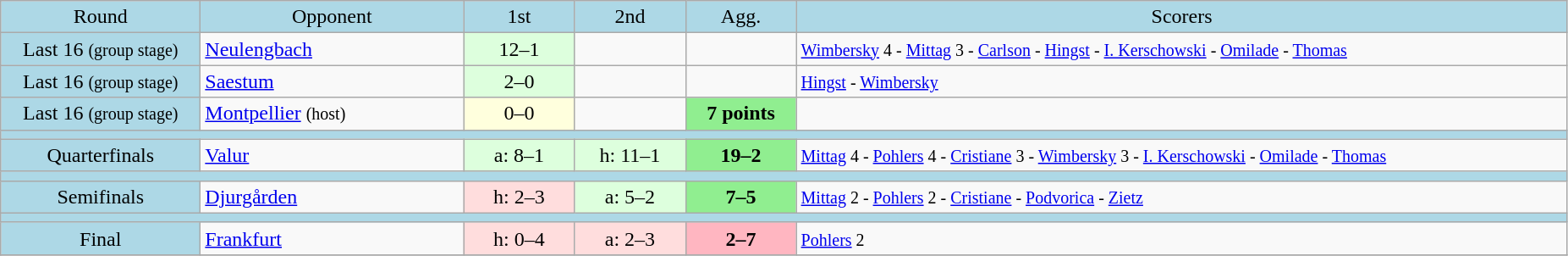<table class="wikitable" style="text-align:center">
<tr bgcolor=lightblue>
<td width=150px>Round</td>
<td width=200px>Opponent</td>
<td width=80px>1st</td>
<td width=80px>2nd</td>
<td width=80px>Agg.</td>
<td width=600px>Scorers</td>
</tr>
<tr>
<td bgcolor=lightblue>Last 16 <small>(group stage)</small></td>
<td align=left> <a href='#'>Neulengbach</a></td>
<td bgcolor="#ddffdd">12–1</td>
<td></td>
<td></td>
<td align=left><small><a href='#'>Wimbersky</a> 4 - <a href='#'>Mittag</a> 3 - <a href='#'>Carlson</a> - <a href='#'>Hingst</a> - <a href='#'>I. Kerschowski</a> - <a href='#'>Omilade</a> - <a href='#'>Thomas</a></small></td>
</tr>
<tr>
<td bgcolor=lightblue>Last 16 <small>(group stage)</small></td>
<td align=left> <a href='#'>Saestum</a></td>
<td bgcolor="#ddffdd">2–0</td>
<td></td>
<td></td>
<td align=left><small><a href='#'>Hingst</a> - <a href='#'>Wimbersky</a></small></td>
</tr>
<tr>
<td bgcolor=lightblue>Last 16 <small>(group stage)</small></td>
<td align=left> <a href='#'>Montpellier</a> <small>(host)</small></td>
<td bgcolor="#ffffdd">0–0</td>
<td></td>
<td bgcolor=lightgreen><strong>7 points</strong></td>
<td align=left></td>
</tr>
<tr bgcolor=lightblue>
<td colspan=6></td>
</tr>
<tr>
<td bgcolor=lightblue>Quarterfinals</td>
<td align=left> <a href='#'>Valur</a></td>
<td bgcolor="#ddffdd">a: 8–1</td>
<td bgcolor="#ddffdd">h: 11–1</td>
<td bgcolor=lightgreen><strong>19–2</strong></td>
<td align=left><small><a href='#'>Mittag</a> 4 - <a href='#'>Pohlers</a> 4 - <a href='#'>Cristiane</a> 3 - <a href='#'>Wimbersky</a> 3 - <a href='#'>I. Kerschowski</a> - <a href='#'>Omilade</a> - <a href='#'>Thomas</a></small></td>
</tr>
<tr bgcolor=lightblue>
<td colspan=6></td>
</tr>
<tr>
<td bgcolor=lightblue>Semifinals</td>
<td align=left> <a href='#'>Djurgården</a></td>
<td bgcolor="#ffdddd">h: 2–3</td>
<td bgcolor="#ddffdd">a: 5–2</td>
<td bgcolor=lightgreen><strong>7–5</strong></td>
<td align=left><small><a href='#'>Mittag</a> 2 - <a href='#'>Pohlers</a> 2 - <a href='#'>Cristiane</a> - <a href='#'>Podvorica</a> - <a href='#'>Zietz</a></small></td>
</tr>
<tr bgcolor=lightblue>
<td colspan=6></td>
</tr>
<tr>
<td bgcolor=lightblue>Final</td>
<td align=left> <a href='#'>Frankfurt</a></td>
<td bgcolor="#ffdddd">h: 0–4</td>
<td bgcolor="#ffdddd">a: 2–3</td>
<td bgcolor=lightpink><strong>2–7</strong></td>
<td align=left><small><a href='#'>Pohlers</a> 2</small></td>
</tr>
<tr>
</tr>
</table>
